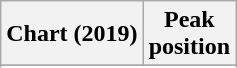<table class="wikitable sortable plainrowheaders" style="text-align:center">
<tr>
<th scope="col">Chart (2019)</th>
<th scope="col">Peak<br>position</th>
</tr>
<tr>
</tr>
<tr>
</tr>
<tr>
</tr>
<tr>
</tr>
<tr>
</tr>
<tr>
</tr>
<tr>
</tr>
</table>
